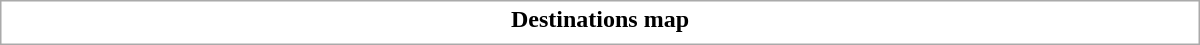<table class="collapsible uncollapsed" style="border:1px #aaa solid; width:50em; margin:0.2em auto">
<tr>
<th>Destinations map</th>
</tr>
<tr>
<td></td>
</tr>
</table>
